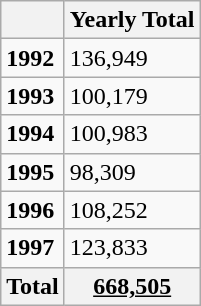<table class="wikitable">
<tr>
<th></th>
<th>Yearly Total</th>
</tr>
<tr>
<td><strong>1992</strong></td>
<td>136,949</td>
</tr>
<tr>
<td><strong>1993</strong></td>
<td>100,179</td>
</tr>
<tr>
<td><strong>1994</strong></td>
<td>100,983</td>
</tr>
<tr>
<td><strong>1995</strong></td>
<td>98,309</td>
</tr>
<tr>
<td><strong>1996</strong></td>
<td>108,252</td>
</tr>
<tr>
<td><strong>1997</strong></td>
<td>123,833</td>
</tr>
<tr>
<th>Total</th>
<th><u>668,505</u></th>
</tr>
</table>
